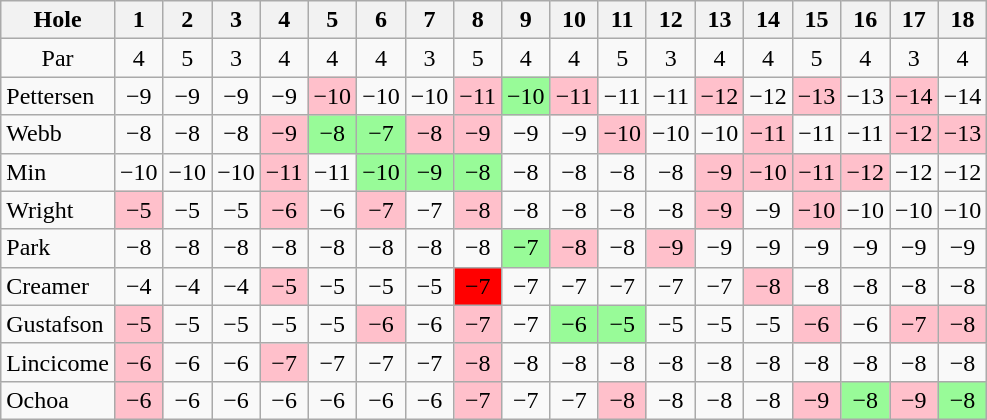<table class="wikitable" style="text-align:center">
<tr>
<th>Hole</th>
<th>1</th>
<th>2</th>
<th>3</th>
<th>4</th>
<th>5</th>
<th>6</th>
<th>7</th>
<th>8</th>
<th>9</th>
<th>10</th>
<th>11</th>
<th>12</th>
<th>13</th>
<th>14</th>
<th>15</th>
<th>16</th>
<th>17</th>
<th>18</th>
</tr>
<tr>
<td>Par</td>
<td>4</td>
<td>5</td>
<td>3</td>
<td>4</td>
<td>4</td>
<td>4</td>
<td>3</td>
<td>5</td>
<td>4</td>
<td>4</td>
<td>5</td>
<td>3</td>
<td>4</td>
<td>4</td>
<td>5</td>
<td>4</td>
<td>3</td>
<td>4</td>
</tr>
<tr>
<td align=left> Pettersen</td>
<td>−9</td>
<td>−9</td>
<td>−9</td>
<td>−9</td>
<td style="background: Pink;">−10</td>
<td>−10</td>
<td>−10</td>
<td style="background: Pink;">−11</td>
<td style="background: PaleGreen;">−10</td>
<td style="background: Pink;">−11</td>
<td>−11</td>
<td>−11</td>
<td style="background: Pink;">−12</td>
<td>−12</td>
<td style="background: Pink;">−13</td>
<td>−13</td>
<td style="background: Pink;">−14</td>
<td>−14</td>
</tr>
<tr>
<td align=left> Webb</td>
<td>−8</td>
<td>−8</td>
<td>−8</td>
<td style="background: Pink;">−9</td>
<td style="background: PaleGreen;">−8</td>
<td style="background: PaleGreen;">−7</td>
<td style="background: Pink;">−8</td>
<td style="background: Pink;">−9</td>
<td>−9</td>
<td>−9</td>
<td style="background: Pink;">−10</td>
<td>−10</td>
<td>−10</td>
<td style="background: Pink;">−11</td>
<td>−11</td>
<td>−11</td>
<td style="background: Pink;">−12</td>
<td style="background: Pink;">−13</td>
</tr>
<tr>
<td align=left> Min</td>
<td>−10</td>
<td>−10</td>
<td>−10</td>
<td style="background: Pink;">−11</td>
<td>−11</td>
<td style="background: PaleGreen;">−10</td>
<td style="background: PaleGreen;">−9</td>
<td style="background: PaleGreen;">−8</td>
<td>−8</td>
<td>−8</td>
<td>−8</td>
<td>−8</td>
<td style="background: Pink;">−9</td>
<td style="background: Pink;">−10</td>
<td style="background: Pink;">−11</td>
<td style="background: Pink;">−12</td>
<td>−12</td>
<td>−12</td>
</tr>
<tr>
<td align=left> Wright</td>
<td style="background: Pink;">−5</td>
<td>−5</td>
<td>−5</td>
<td style="background: Pink;">−6</td>
<td>−6</td>
<td style="background: Pink;">−7</td>
<td>−7</td>
<td style="background: Pink;">−8</td>
<td>−8</td>
<td>−8</td>
<td>−8</td>
<td>−8</td>
<td style="background: Pink;">−9</td>
<td>−9</td>
<td style="background: Pink;">−10</td>
<td>−10</td>
<td>−10</td>
<td>−10</td>
</tr>
<tr>
<td align=left> Park</td>
<td>−8</td>
<td>−8</td>
<td>−8</td>
<td>−8</td>
<td>−8</td>
<td>−8</td>
<td>−8</td>
<td>−8</td>
<td style="background: PaleGreen;">−7</td>
<td style="background: Pink;">−8</td>
<td>−8</td>
<td style="background: Pink;">−9</td>
<td>−9</td>
<td>−9</td>
<td>−9</td>
<td>−9</td>
<td>−9</td>
<td>−9</td>
</tr>
<tr>
<td align=left> Creamer</td>
<td>−4</td>
<td>−4</td>
<td>−4</td>
<td style="background: Pink;">−5</td>
<td>−5</td>
<td>−5</td>
<td>−5</td>
<td style="background: Red;">−7</td>
<td>−7</td>
<td>−7</td>
<td>−7</td>
<td>−7</td>
<td>−7</td>
<td style="background: Pink;">−8</td>
<td>−8</td>
<td>−8</td>
<td>−8</td>
<td>−8</td>
</tr>
<tr>
<td align=left> Gustafson</td>
<td style="background: Pink;">−5</td>
<td>−5</td>
<td>−5</td>
<td>−5</td>
<td>−5</td>
<td style="background: Pink;">−6</td>
<td>−6</td>
<td style="background: Pink;">−7</td>
<td>−7</td>
<td style="background: PaleGreen;">−6</td>
<td style="background: PaleGreen;">−5</td>
<td>−5</td>
<td>−5</td>
<td>−5</td>
<td style="background: Pink;">−6</td>
<td>−6</td>
<td style="background: Pink;">−7</td>
<td style="background: Pink;">−8</td>
</tr>
<tr>
<td align=left> Lincicome</td>
<td style="background: Pink;">−6</td>
<td>−6</td>
<td>−6</td>
<td style="background: Pink;">−7</td>
<td>−7</td>
<td>−7</td>
<td>−7</td>
<td style="background: Pink;">−8</td>
<td>−8</td>
<td>−8</td>
<td>−8</td>
<td>−8</td>
<td>−8</td>
<td>−8</td>
<td>−8</td>
<td>−8</td>
<td>−8</td>
<td>−8</td>
</tr>
<tr>
<td align=left> Ochoa</td>
<td style="background: Pink;">−6</td>
<td>−6</td>
<td>−6</td>
<td>−6</td>
<td>−6</td>
<td>−6</td>
<td>−6</td>
<td style="background: Pink;">−7</td>
<td>−7</td>
<td>−7</td>
<td style="background: Pink;">−8</td>
<td>−8</td>
<td>−8</td>
<td>−8</td>
<td style="background: Pink;">−9</td>
<td style="background: PaleGreen;">−8</td>
<td style="background: Pink;">−9</td>
<td style="background: PaleGreen;">−8</td>
</tr>
</table>
